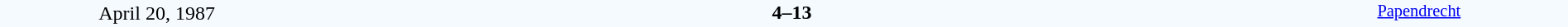<table style="width: 100%; background:#F5FAFF;" cellspacing="0">
<tr>
<td align=center rowspan=3 width=20%>April 20, 1987<br></td>
</tr>
<tr>
<td width=24% align=right></td>
<td align=center width=13%><strong>4–13</strong></td>
<td width=24%></td>
<td style=font-size:85% rowspan=3 valign=top align=center><a href='#'>Papendrecht</a></td>
</tr>
<tr style=font-size:85%>
<td align=right></td>
<td align=center></td>
<td></td>
</tr>
</table>
